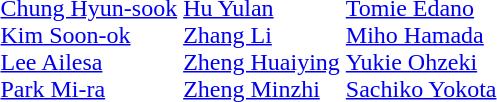<table>
<tr>
<td></td>
<td><br><a href='#'>Chung Hyun-sook</a><br><a href='#'>Kim Soon-ok</a><br><a href='#'>Lee Ailesa</a><br><a href='#'>Park Mi-ra</a></td>
<td><br><a href='#'>Hu Yulan</a><br><a href='#'>Zhang Li</a><br><a href='#'>Zheng Huaiying</a><br><a href='#'>Zheng Minzhi</a></td>
<td><br><a href='#'>Tomie Edano</a><br><a href='#'>Miho Hamada</a><br><a href='#'>Yukie Ohzeki</a><br><a href='#'>Sachiko Yokota</a></td>
</tr>
</table>
